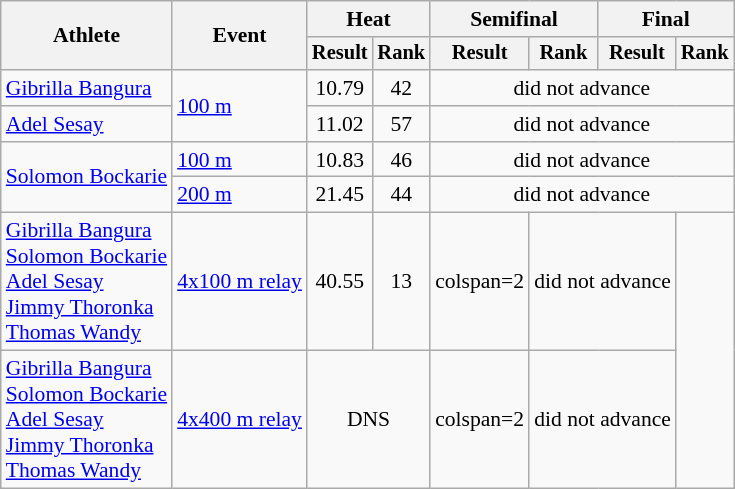<table class="wikitable" style="font-size:90%">
<tr>
<th rowspan=2>Athlete</th>
<th rowspan=2>Event</th>
<th colspan=2>Heat</th>
<th colspan=2>Semifinal</th>
<th colspan=2>Final</th>
</tr>
<tr style="font-size:95%">
<th>Result</th>
<th>Rank</th>
<th>Result</th>
<th>Rank</th>
<th>Result</th>
<th>Rank</th>
</tr>
<tr align=center>
<td align=left><a href='#'>Gibrilla Bangura</a></td>
<td align=left rowspan=2><a href='#'>100 m</a></td>
<td>10.79</td>
<td>42</td>
<td colspan=4>did not advance</td>
</tr>
<tr align=center>
<td align=left><a href='#'>Adel Sesay</a></td>
<td>11.02</td>
<td>57</td>
<td colspan=4>did not advance</td>
</tr>
<tr align=center>
<td align=left rowspan=2><a href='#'>Solomon Bockarie</a></td>
<td align=left><a href='#'>100 m</a></td>
<td>10.83</td>
<td>46</td>
<td colspan=4>did not advance</td>
</tr>
<tr align=center>
<td align=left><a href='#'>200 m</a></td>
<td>21.45</td>
<td>44</td>
<td colspan=4>did not advance</td>
</tr>
<tr align=center>
<td align=left><a href='#'>Gibrilla Bangura</a><br><a href='#'>Solomon Bockarie</a><br><a href='#'>Adel Sesay</a><br><a href='#'>Jimmy Thoronka</a><br><a href='#'>Thomas Wandy</a></td>
<td align=left><a href='#'>4x100 m relay</a></td>
<td>40.55</td>
<td>13</td>
<td>colspan=2 </td>
<td colspan=2>did not advance</td>
</tr>
<tr align=center>
<td align=left><a href='#'>Gibrilla Bangura</a><br><a href='#'>Solomon Bockarie</a><br><a href='#'>Adel Sesay</a><br><a href='#'>Jimmy Thoronka</a><br><a href='#'>Thomas Wandy</a></td>
<td align=left><a href='#'>4x400 m relay</a></td>
<td colspan=2>DNS</td>
<td>colspan=2 </td>
<td colspan=2>did not advance</td>
</tr>
</table>
